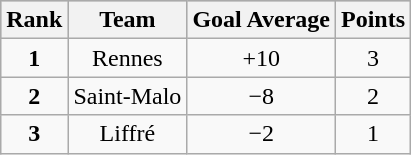<table class="wikitable">
<tr style="background:silver"!>
<th>Rank</th>
<th>Team</th>
<th>Goal Average</th>
<th>Points</th>
</tr>
<tr align="center">
<td><strong>1</strong></td>
<td>Rennes</td>
<td>+10</td>
<td>3</td>
</tr>
<tr align="center">
<td><strong>2</strong></td>
<td>Saint-Malo</td>
<td>−8</td>
<td>2</td>
</tr>
<tr align="center">
<td><strong>3</strong></td>
<td>Liffré</td>
<td>−2</td>
<td>1</td>
</tr>
</table>
